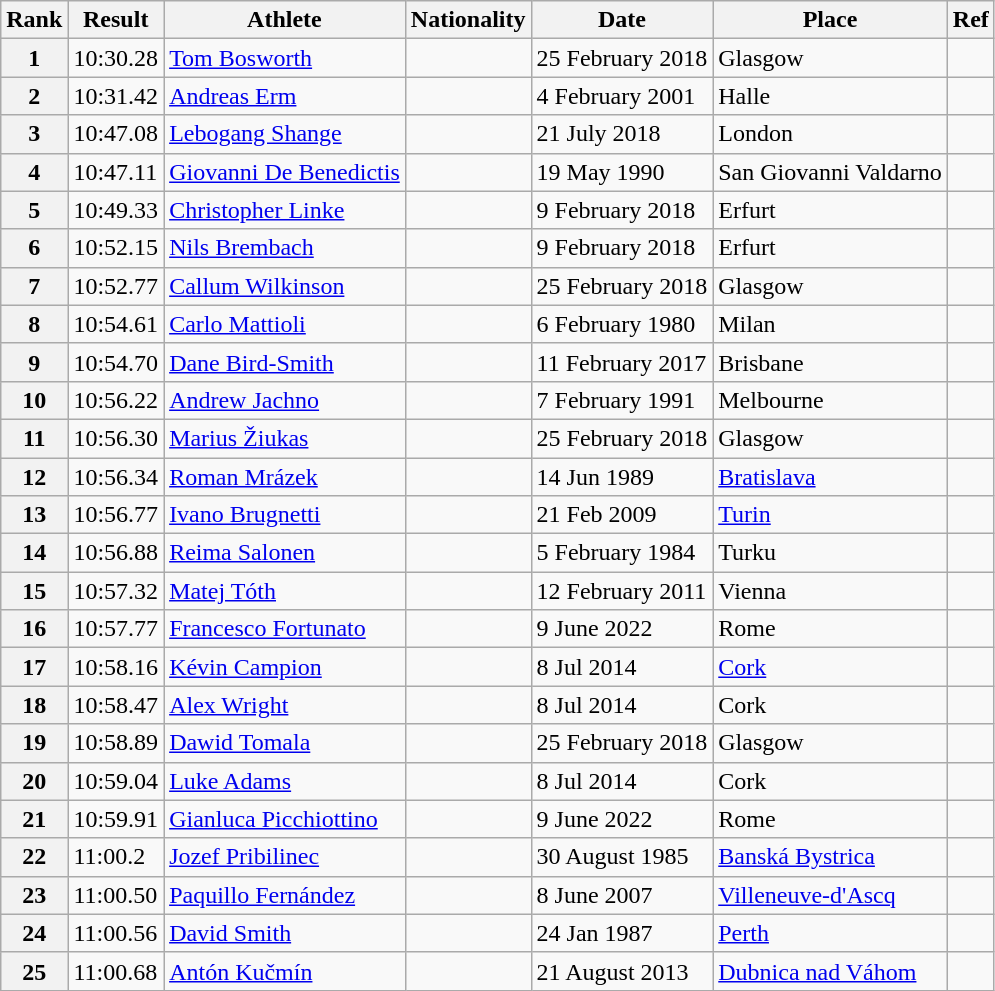<table class="wikitable">
<tr>
<th>Rank</th>
<th>Result</th>
<th>Athlete</th>
<th>Nationality</th>
<th>Date</th>
<th>Place</th>
<th>Ref</th>
</tr>
<tr>
<th>1</th>
<td>10:30.28 </td>
<td><a href='#'>Tom Bosworth</a></td>
<td></td>
<td>25 February 2018</td>
<td>Glasgow</td>
<td></td>
</tr>
<tr>
<th>2</th>
<td>10:31.42 </td>
<td><a href='#'>Andreas Erm</a></td>
<td></td>
<td>4 February 2001</td>
<td>Halle</td>
<td></td>
</tr>
<tr>
<th>3</th>
<td>10:47.08</td>
<td><a href='#'>Lebogang Shange</a></td>
<td></td>
<td>21 July 2018</td>
<td>London</td>
<td></td>
</tr>
<tr>
<th>4</th>
<td>10:47.11</td>
<td><a href='#'>Giovanni De Benedictis</a></td>
<td></td>
<td>19 May 1990</td>
<td>San Giovanni Valdarno</td>
<td></td>
</tr>
<tr>
<th>5</th>
<td>10:49.33 </td>
<td><a href='#'>Christopher Linke</a></td>
<td></td>
<td>9 February 2018</td>
<td>Erfurt</td>
<td></td>
</tr>
<tr>
<th>6</th>
<td>10:52.15 </td>
<td><a href='#'>Nils Brembach</a></td>
<td></td>
<td>9 February 2018</td>
<td>Erfurt</td>
<td></td>
</tr>
<tr>
<th>7</th>
<td>10:52.77 </td>
<td><a href='#'>Callum Wilkinson</a></td>
<td></td>
<td>25 February 2018</td>
<td>Glasgow</td>
<td></td>
</tr>
<tr>
<th>8</th>
<td>10:54.61 </td>
<td><a href='#'>Carlo Mattioli</a></td>
<td></td>
<td>6 February 1980</td>
<td>Milan</td>
<td></td>
</tr>
<tr>
<th>9</th>
<td>10:54.70</td>
<td><a href='#'>Dane Bird-Smith</a></td>
<td></td>
<td>11 February 2017</td>
<td>Brisbane</td>
<td></td>
</tr>
<tr>
<th>10</th>
<td>10:56.22</td>
<td><a href='#'>Andrew Jachno</a></td>
<td></td>
<td>7 February 1991</td>
<td>Melbourne</td>
<td></td>
</tr>
<tr>
<th>11</th>
<td>10:56.30 </td>
<td><a href='#'>Marius Žiukas</a></td>
<td></td>
<td>25 February 2018</td>
<td>Glasgow</td>
<td></td>
</tr>
<tr>
<th>12</th>
<td>10:56.34</td>
<td><a href='#'>Roman Mrázek</a></td>
<td><br></td>
<td>14 Jun 1989</td>
<td><a href='#'>Bratislava</a></td>
<td></td>
</tr>
<tr>
<th>13</th>
<td>10:56.77 </td>
<td><a href='#'>Ivano Brugnetti</a></td>
<td></td>
<td>21 Feb 2009</td>
<td><a href='#'>Turin</a></td>
<td></td>
</tr>
<tr>
<th>14</th>
<td>10:56.88 </td>
<td><a href='#'>Reima Salonen</a></td>
<td></td>
<td>5 February 1984</td>
<td>Turku</td>
<td></td>
</tr>
<tr>
<th>15</th>
<td>10:57.32 </td>
<td><a href='#'>Matej Tóth</a></td>
<td></td>
<td>12 February 2011</td>
<td>Vienna</td>
<td></td>
</tr>
<tr>
<th>16</th>
<td>10:57.77</td>
<td><a href='#'>Francesco Fortunato</a></td>
<td></td>
<td>9 June 2022</td>
<td>Rome</td>
<td></td>
</tr>
<tr>
<th>17</th>
<td>10:58.16</td>
<td><a href='#'>Kévin Campion</a></td>
<td></td>
<td>8 Jul 2014</td>
<td><a href='#'>Cork</a></td>
<td></td>
</tr>
<tr>
<th>18</th>
<td>10:58.47</td>
<td><a href='#'>Alex Wright</a></td>
<td></td>
<td>8 Jul 2014</td>
<td>Cork</td>
<td></td>
</tr>
<tr>
<th>19</th>
<td>10:58.89 </td>
<td><a href='#'>Dawid Tomala</a></td>
<td></td>
<td>25 February 2018</td>
<td>Glasgow</td>
<td></td>
</tr>
<tr>
<th>20</th>
<td>10:59.04</td>
<td><a href='#'>Luke Adams</a></td>
<td></td>
<td>8 Jul 2014</td>
<td>Cork</td>
<td></td>
</tr>
<tr>
<th>21</th>
<td>10:59.91</td>
<td><a href='#'>Gianluca Picchiottino</a></td>
<td></td>
<td>9 June 2022</td>
<td>Rome</td>
<td></td>
</tr>
<tr>
<th>22</th>
<td>11:00.2 </td>
<td><a href='#'>Jozef Pribilinec</a></td>
<td></td>
<td>30 August 1985</td>
<td><a href='#'>Banská Bystrica</a></td>
<td></td>
</tr>
<tr>
<th>23</th>
<td>11:00.50</td>
<td><a href='#'>Paquillo Fernández</a></td>
<td></td>
<td>8 June 2007</td>
<td><a href='#'>Villeneuve-d'Ascq</a></td>
<td></td>
</tr>
<tr>
<th>24</th>
<td>11:00.56</td>
<td><a href='#'>David Smith</a></td>
<td></td>
<td>24 Jan 1987</td>
<td><a href='#'>Perth</a></td>
<td></td>
</tr>
<tr>
<th>25</th>
<td>11:00.68</td>
<td><a href='#'>Antón Kučmín</a></td>
<td></td>
<td>21 August 2013</td>
<td><a href='#'>Dubnica nad Váhom</a></td>
<td></td>
</tr>
</table>
